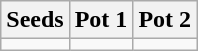<table class="wikitable">
<tr>
<th>Seeds</th>
<th>Pot 1</th>
<th>Pot 2</th>
</tr>
<tr>
<td valign=top></td>
<td valign=top></td>
<td valign=top></td>
</tr>
</table>
